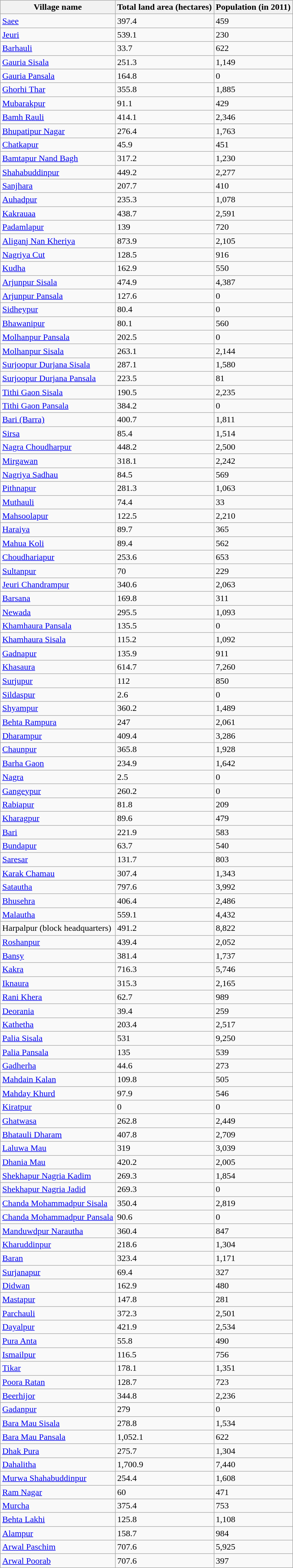<table class="wikitable sortable">
<tr>
<th>Village name</th>
<th>Total land area (hectares)</th>
<th>Population (in 2011)</th>
</tr>
<tr>
<td><a href='#'>Saee</a></td>
<td>397.4</td>
<td>459</td>
</tr>
<tr>
<td><a href='#'>Jeuri</a></td>
<td>539.1</td>
<td>230</td>
</tr>
<tr>
<td><a href='#'>Barhauli</a></td>
<td>33.7</td>
<td>622</td>
</tr>
<tr>
<td><a href='#'>Gauria Sisala</a></td>
<td>251.3</td>
<td>1,149</td>
</tr>
<tr>
<td><a href='#'>Gauria Pansala</a></td>
<td>164.8</td>
<td>0</td>
</tr>
<tr>
<td><a href='#'>Ghorhi Thar</a></td>
<td>355.8</td>
<td>1,885</td>
</tr>
<tr>
<td><a href='#'>Mubarakpur</a></td>
<td>91.1</td>
<td>429</td>
</tr>
<tr>
<td><a href='#'>Bamh Rauli</a></td>
<td>414.1</td>
<td>2,346</td>
</tr>
<tr>
<td><a href='#'>Bhupatipur Nagar</a></td>
<td>276.4</td>
<td>1,763</td>
</tr>
<tr>
<td><a href='#'>Chatkapur</a></td>
<td>45.9</td>
<td>451</td>
</tr>
<tr>
<td><a href='#'>Bamtapur Nand Bagh</a></td>
<td>317.2</td>
<td>1,230</td>
</tr>
<tr>
<td><a href='#'>Shahabuddinpur</a></td>
<td>449.2</td>
<td>2,277</td>
</tr>
<tr>
<td><a href='#'>Sanjhara</a></td>
<td>207.7</td>
<td>410</td>
</tr>
<tr>
<td><a href='#'>Auhadpur</a></td>
<td>235.3</td>
<td>1,078</td>
</tr>
<tr>
<td><a href='#'>Kakrauaa</a></td>
<td>438.7</td>
<td>2,591</td>
</tr>
<tr>
<td><a href='#'>Padamlapur</a></td>
<td>139</td>
<td>720</td>
</tr>
<tr>
<td><a href='#'>Aliganj Nan Kheriya</a></td>
<td>873.9</td>
<td>2,105</td>
</tr>
<tr>
<td><a href='#'>Nagriya Cut</a></td>
<td>128.5</td>
<td>916</td>
</tr>
<tr>
<td><a href='#'>Kudha</a></td>
<td>162.9</td>
<td>550</td>
</tr>
<tr>
<td><a href='#'>Arjunpur Sisala</a></td>
<td>474.9</td>
<td>4,387</td>
</tr>
<tr>
<td><a href='#'>Arjunpur Pansala</a></td>
<td>127.6</td>
<td>0</td>
</tr>
<tr>
<td><a href='#'>Sidheypur</a></td>
<td>80.4</td>
<td>0</td>
</tr>
<tr>
<td><a href='#'>Bhawanipur</a></td>
<td>80.1</td>
<td>560</td>
</tr>
<tr>
<td><a href='#'>Molhanpur Pansala</a></td>
<td>202.5</td>
<td>0</td>
</tr>
<tr>
<td><a href='#'>Molhanpur Sisala</a></td>
<td>263.1</td>
<td>2,144</td>
</tr>
<tr>
<td><a href='#'>Surjoopur Durjana Sisala</a></td>
<td>287.1</td>
<td>1,580</td>
</tr>
<tr>
<td><a href='#'>Surjoopur Durjana Pansala</a></td>
<td>223.5</td>
<td>81</td>
</tr>
<tr>
<td><a href='#'>Tithi Gaon Sisala</a></td>
<td>190.5</td>
<td>2,235</td>
</tr>
<tr>
<td><a href='#'>Tithi Gaon Pansala</a></td>
<td>384.2</td>
<td>0</td>
</tr>
<tr>
<td><a href='#'>Bari (Barra)</a></td>
<td>400.7</td>
<td>1,811</td>
</tr>
<tr>
<td><a href='#'>Sirsa</a></td>
<td>85.4</td>
<td>1,514</td>
</tr>
<tr>
<td><a href='#'>Nagra Choudharpur</a></td>
<td>448.2</td>
<td>2,500</td>
</tr>
<tr>
<td><a href='#'>Mirgawan</a></td>
<td>318.1</td>
<td>2,242</td>
</tr>
<tr>
<td><a href='#'>Nagriya Sadhau</a></td>
<td>84.5</td>
<td>569</td>
</tr>
<tr>
<td><a href='#'>Pithnapur</a></td>
<td>281.3</td>
<td>1,063</td>
</tr>
<tr>
<td><a href='#'>Muthauli</a></td>
<td>74.4</td>
<td>33</td>
</tr>
<tr>
<td><a href='#'>Mahsoolapur</a></td>
<td>122.5</td>
<td>2,210</td>
</tr>
<tr>
<td><a href='#'>Haraiya</a></td>
<td>89.7</td>
<td>365</td>
</tr>
<tr>
<td><a href='#'>Mahua Koli</a></td>
<td>89.4</td>
<td>562</td>
</tr>
<tr>
<td><a href='#'>Choudhariapur</a></td>
<td>253.6</td>
<td>653</td>
</tr>
<tr>
<td><a href='#'>Sultanpur</a></td>
<td>70</td>
<td>229</td>
</tr>
<tr>
<td><a href='#'>Jeuri Chandrampur</a></td>
<td>340.6</td>
<td>2,063</td>
</tr>
<tr>
<td><a href='#'>Barsana</a></td>
<td>169.8</td>
<td>311</td>
</tr>
<tr>
<td><a href='#'>Newada</a></td>
<td>295.5</td>
<td>1,093</td>
</tr>
<tr>
<td><a href='#'>Khamhaura Pansala</a></td>
<td>135.5</td>
<td>0</td>
</tr>
<tr>
<td><a href='#'>Khamhaura Sisala</a></td>
<td>115.2</td>
<td>1,092</td>
</tr>
<tr>
<td><a href='#'>Gadnapur</a></td>
<td>135.9</td>
<td>911</td>
</tr>
<tr>
<td><a href='#'>Khasaura</a></td>
<td>614.7</td>
<td>7,260</td>
</tr>
<tr>
<td><a href='#'>Surjupur</a></td>
<td>112</td>
<td>850</td>
</tr>
<tr>
<td><a href='#'>Sildaspur</a></td>
<td>2.6</td>
<td>0</td>
</tr>
<tr>
<td><a href='#'>Shyampur</a></td>
<td>360.2</td>
<td>1,489</td>
</tr>
<tr>
<td><a href='#'>Behta Rampura</a></td>
<td>247</td>
<td>2,061</td>
</tr>
<tr>
<td><a href='#'>Dharampur</a></td>
<td>409.4</td>
<td>3,286</td>
</tr>
<tr>
<td><a href='#'>Chaunpur</a></td>
<td>365.8</td>
<td>1,928</td>
</tr>
<tr>
<td><a href='#'>Barha Gaon</a></td>
<td>234.9</td>
<td>1,642</td>
</tr>
<tr>
<td><a href='#'>Nagra</a></td>
<td>2.5</td>
<td>0</td>
</tr>
<tr>
<td><a href='#'>Gangeypur</a></td>
<td>260.2</td>
<td>0</td>
</tr>
<tr>
<td><a href='#'>Rabiapur</a></td>
<td>81.8</td>
<td>209</td>
</tr>
<tr>
<td><a href='#'>Kharagpur</a></td>
<td>89.6</td>
<td>479</td>
</tr>
<tr>
<td><a href='#'>Bari</a></td>
<td>221.9</td>
<td>583</td>
</tr>
<tr>
<td><a href='#'>Bundapur</a></td>
<td>63.7</td>
<td>540</td>
</tr>
<tr>
<td><a href='#'>Saresar</a></td>
<td>131.7</td>
<td>803</td>
</tr>
<tr>
<td><a href='#'>Karak Chamau</a></td>
<td>307.4</td>
<td>1,343</td>
</tr>
<tr>
<td><a href='#'>Satautha</a></td>
<td>797.6</td>
<td>3,992</td>
</tr>
<tr>
<td><a href='#'>Bhusehra</a></td>
<td>406.4</td>
<td>2,486</td>
</tr>
<tr>
<td><a href='#'>Malautha</a></td>
<td>559.1</td>
<td>4,432</td>
</tr>
<tr>
<td>Harpalpur (block headquarters)</td>
<td>491.2</td>
<td>8,822</td>
</tr>
<tr>
<td><a href='#'>Roshanpur</a></td>
<td>439.4</td>
<td>2,052</td>
</tr>
<tr>
<td><a href='#'>Bansy</a></td>
<td>381.4</td>
<td>1,737</td>
</tr>
<tr>
<td><a href='#'>Kakra</a></td>
<td>716.3</td>
<td>5,746</td>
</tr>
<tr>
<td><a href='#'>Iknaura</a></td>
<td>315.3</td>
<td>2,165</td>
</tr>
<tr>
<td><a href='#'>Rani Khera</a></td>
<td>62.7</td>
<td>989</td>
</tr>
<tr>
<td><a href='#'>Deorania</a></td>
<td>39.4</td>
<td>259</td>
</tr>
<tr>
<td><a href='#'>Kathetha</a></td>
<td>203.4</td>
<td>2,517</td>
</tr>
<tr>
<td><a href='#'>Palia Sisala</a></td>
<td>531</td>
<td>9,250</td>
</tr>
<tr>
<td><a href='#'>Palia Pansala</a></td>
<td>135</td>
<td>539</td>
</tr>
<tr>
<td><a href='#'>Gadherha</a></td>
<td>44.6</td>
<td>273</td>
</tr>
<tr>
<td><a href='#'>Mahdain Kalan</a></td>
<td>109.8</td>
<td>505</td>
</tr>
<tr>
<td><a href='#'>Mahday Khurd</a></td>
<td>97.9</td>
<td>546</td>
</tr>
<tr>
<td><a href='#'>Kiratpur</a></td>
<td>0</td>
<td>0</td>
</tr>
<tr>
<td><a href='#'>Ghatwasa</a></td>
<td>262.8</td>
<td>2,449</td>
</tr>
<tr>
<td><a href='#'>Bhatauli Dharam</a></td>
<td>407.8</td>
<td>2,709</td>
</tr>
<tr>
<td><a href='#'>Laluwa Mau</a></td>
<td>319</td>
<td>3,039</td>
</tr>
<tr>
<td><a href='#'>Dhania Mau</a></td>
<td>420.2</td>
<td>2,005</td>
</tr>
<tr>
<td><a href='#'>Shekhapur Nagria Kadim</a></td>
<td>269.3</td>
<td>1,854</td>
</tr>
<tr>
<td><a href='#'>Shekhapur Nagria Jadid</a></td>
<td>269.3</td>
<td>0</td>
</tr>
<tr>
<td><a href='#'>Chanda Mohammadpur Sisala</a></td>
<td>350.4</td>
<td>2,819</td>
</tr>
<tr>
<td><a href='#'>Chanda Mohammadpur Pansala</a></td>
<td>90.6</td>
<td>0</td>
</tr>
<tr>
<td><a href='#'>Manduwdpur Narautha</a></td>
<td>360.4</td>
<td>847</td>
</tr>
<tr>
<td><a href='#'>Kharuddinpur</a></td>
<td>218.6</td>
<td>1,304</td>
</tr>
<tr>
<td><a href='#'>Baran</a></td>
<td>323.4</td>
<td>1,171</td>
</tr>
<tr>
<td><a href='#'>Surjanapur</a></td>
<td>69.4</td>
<td>327</td>
</tr>
<tr>
<td><a href='#'>Didwan</a></td>
<td>162.9</td>
<td>480</td>
</tr>
<tr>
<td><a href='#'>Mastapur</a></td>
<td>147.8</td>
<td>281</td>
</tr>
<tr>
<td><a href='#'>Parchauli</a></td>
<td>372.3</td>
<td>2,501</td>
</tr>
<tr>
<td><a href='#'>Dayalpur</a></td>
<td>421.9</td>
<td>2,534</td>
</tr>
<tr>
<td><a href='#'>Pura Anta</a></td>
<td>55.8</td>
<td>490</td>
</tr>
<tr>
<td><a href='#'>Ismailpur</a></td>
<td>116.5</td>
<td>756</td>
</tr>
<tr>
<td><a href='#'>Tikar</a></td>
<td>178.1</td>
<td>1,351</td>
</tr>
<tr>
<td><a href='#'>Poora Ratan</a></td>
<td>128.7</td>
<td>723</td>
</tr>
<tr>
<td><a href='#'>Beerhijor</a></td>
<td>344.8</td>
<td>2,236</td>
</tr>
<tr>
<td><a href='#'>Gadanpur</a></td>
<td>279</td>
<td>0</td>
</tr>
<tr>
<td><a href='#'>Bara Mau Sisala</a></td>
<td>278.8</td>
<td>1,534</td>
</tr>
<tr>
<td><a href='#'>Bara Mau Pansala</a></td>
<td>1,052.1</td>
<td>622</td>
</tr>
<tr>
<td><a href='#'>Dhak Pura</a></td>
<td>275.7</td>
<td>1,304</td>
</tr>
<tr>
<td><a href='#'>Dahalitha</a></td>
<td>1,700.9</td>
<td>7,440</td>
</tr>
<tr>
<td><a href='#'>Murwa Shahabuddinpur</a></td>
<td>254.4</td>
<td>1,608</td>
</tr>
<tr>
<td><a href='#'>Ram Nagar</a></td>
<td>60</td>
<td>471</td>
</tr>
<tr>
<td><a href='#'>Murcha</a></td>
<td>375.4</td>
<td>753</td>
</tr>
<tr>
<td><a href='#'>Behta Lakhi</a></td>
<td>125.8</td>
<td>1,108</td>
</tr>
<tr>
<td><a href='#'>Alampur</a></td>
<td>158.7</td>
<td>984</td>
</tr>
<tr>
<td><a href='#'>Arwal Paschim</a></td>
<td>707.6</td>
<td>5,925</td>
</tr>
<tr>
<td><a href='#'>Arwal Poorab</a></td>
<td>707.6</td>
<td>397</td>
</tr>
</table>
